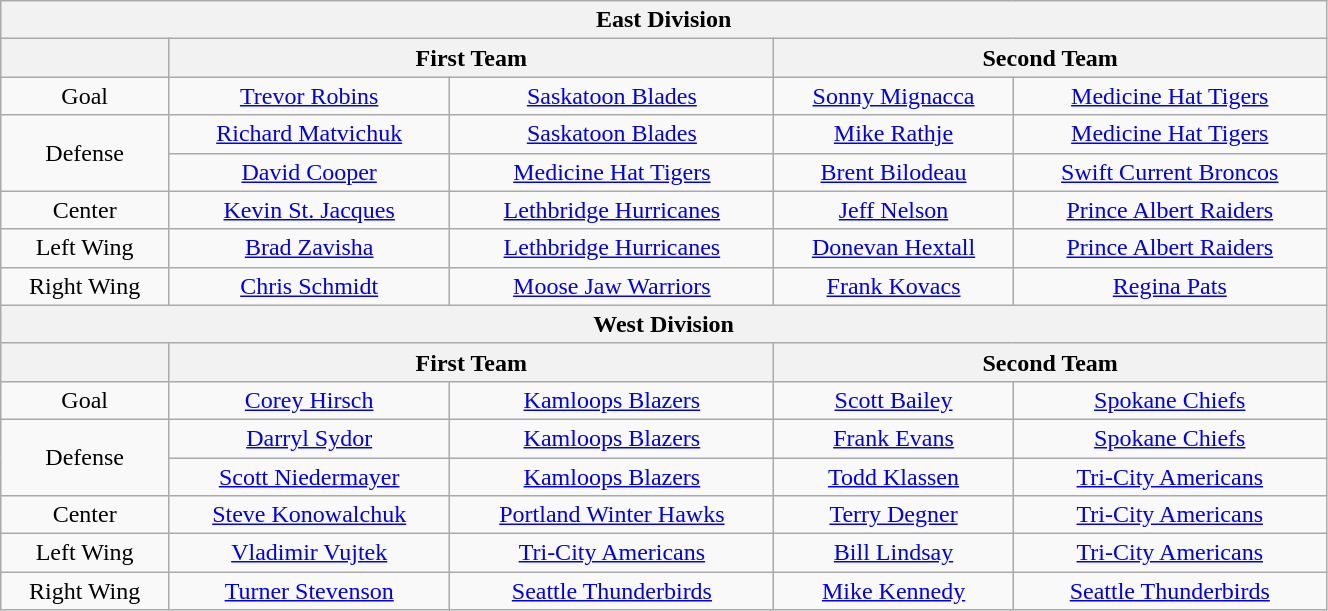<table class="wikitable" style="text-align:center;" width="70%">
<tr>
<th colspan="5">East Division</th>
</tr>
<tr>
<th></th>
<th colspan="2">First Team</th>
<th colspan="2">Second Team</th>
</tr>
<tr>
<td>Goal</td>
<td><a href='#'>Trevor Robins</a></td>
<td><a href='#'>Saskatoon Blades</a></td>
<td><a href='#'>Sonny Mignacca</a></td>
<td><a href='#'>Medicine Hat Tigers</a></td>
</tr>
<tr>
<td rowspan="2">Defense</td>
<td><a href='#'>Richard Matvichuk</a></td>
<td><a href='#'>Saskatoon Blades</a></td>
<td><a href='#'>Mike Rathje</a></td>
<td><a href='#'>Medicine Hat Tigers</a></td>
</tr>
<tr>
<td><a href='#'>David Cooper</a></td>
<td><a href='#'>Medicine Hat Tigers</a></td>
<td><a href='#'>Brent Bilodeau</a></td>
<td><a href='#'>Swift Current Broncos</a></td>
</tr>
<tr>
<td>Center</td>
<td><a href='#'>Kevin St. Jacques</a></td>
<td><a href='#'>Lethbridge Hurricanes</a></td>
<td><a href='#'>Jeff Nelson</a></td>
<td><a href='#'>Prince Albert Raiders</a></td>
</tr>
<tr>
<td>Left Wing</td>
<td><a href='#'>Brad Zavisha</a></td>
<td><a href='#'>Lethbridge Hurricanes</a></td>
<td><a href='#'>Donevan Hextall</a></td>
<td><a href='#'>Prince Albert Raiders</a></td>
</tr>
<tr>
<td>Right Wing</td>
<td><a href='#'>Chris Schmidt</a></td>
<td><a href='#'>Moose Jaw Warriors</a></td>
<td><a href='#'>Frank Kovacs</a></td>
<td><a href='#'>Regina Pats</a></td>
</tr>
<tr>
<th colspan="5">West Division</th>
</tr>
<tr>
<th></th>
<th colspan="2">First Team</th>
<th colspan="2">Second Team</th>
</tr>
<tr>
<td>Goal</td>
<td><a href='#'>Corey Hirsch</a></td>
<td><a href='#'>Kamloops Blazers</a></td>
<td><a href='#'>Scott Bailey</a></td>
<td><a href='#'>Spokane Chiefs</a></td>
</tr>
<tr>
<td rowspan="2">Defense</td>
<td><a href='#'>Darryl Sydor</a></td>
<td><a href='#'>Kamloops Blazers</a></td>
<td><a href='#'>Frank Evans</a></td>
<td><a href='#'>Spokane Chiefs</a></td>
</tr>
<tr>
<td><a href='#'>Scott Niedermayer</a></td>
<td><a href='#'>Kamloops Blazers</a></td>
<td><a href='#'>Todd Klassen</a></td>
<td><a href='#'>Tri-City Americans</a></td>
</tr>
<tr>
<td>Center</td>
<td><a href='#'>Steve Konowalchuk</a></td>
<td><a href='#'>Portland Winter Hawks</a></td>
<td><a href='#'>Terry Degner</a></td>
<td><a href='#'>Tri-City Americans</a></td>
</tr>
<tr>
<td>Left Wing</td>
<td><a href='#'>Vladimir Vujtek</a></td>
<td><a href='#'>Tri-City Americans</a></td>
<td><a href='#'>Bill Lindsay</a></td>
<td><a href='#'>Tri-City Americans</a></td>
</tr>
<tr>
<td>Right Wing</td>
<td><a href='#'>Turner Stevenson</a></td>
<td><a href='#'>Seattle Thunderbirds</a></td>
<td><a href='#'>Mike Kennedy</a></td>
<td><a href='#'>Seattle Thunderbirds</a></td>
</tr>
</table>
